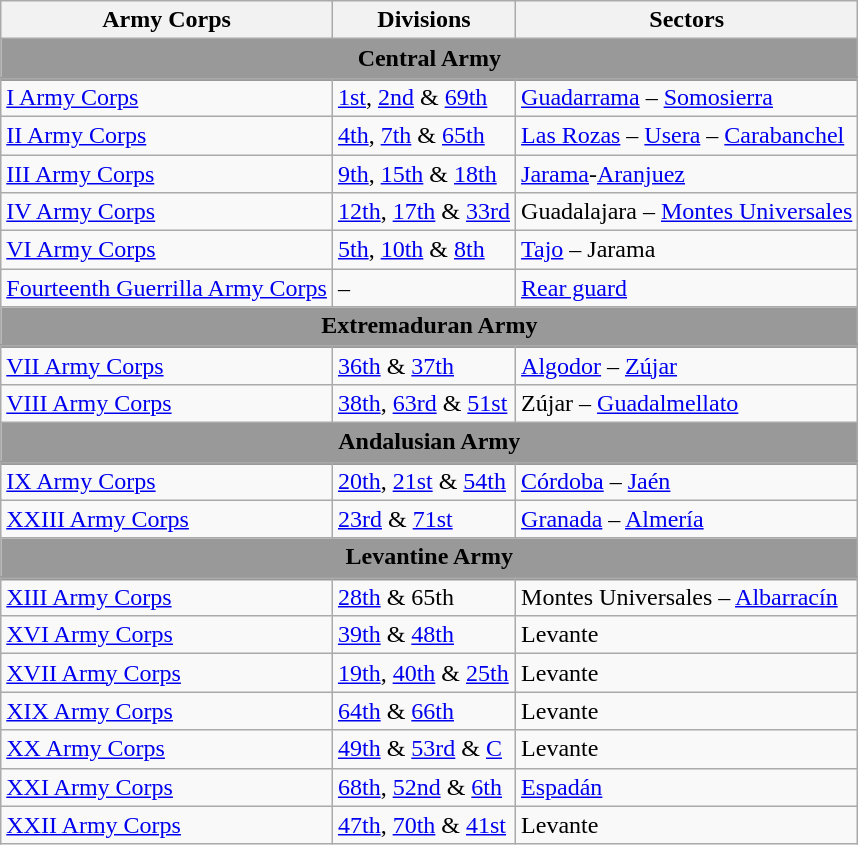<table class="wikitable">
<tr>
<th>Army Corps</th>
<th>Divisions</th>
<th>Sectors</th>
</tr>
<tr>
<td colspan="4" style="background-color:#999;" align="center"><span><strong>Central Army</strong></span></td>
</tr>
<tr style="border-top:solid 3px #999;">
</tr>
<tr>
<td><a href='#'>I Army Corps</a></td>
<td><a href='#'>1st</a>, <a href='#'>2nd</a> & <a href='#'>69th</a></td>
<td><a href='#'>Guadarrama</a> – <a href='#'>Somosierra</a></td>
</tr>
<tr>
<td><a href='#'>II Army Corps</a></td>
<td><a href='#'>4th</a>, <a href='#'>7th</a> & <a href='#'>65th</a></td>
<td><a href='#'>Las Rozas</a> – <a href='#'>Usera</a> – <a href='#'>Carabanchel</a></td>
</tr>
<tr>
<td><a href='#'>III Army Corps</a></td>
<td><a href='#'>9th</a>, <a href='#'>15th</a> & <a href='#'>18th</a></td>
<td><a href='#'>Jarama</a>-<a href='#'>Aranjuez</a></td>
</tr>
<tr>
<td><a href='#'>IV Army Corps</a></td>
<td><a href='#'>12th</a>, <a href='#'>17th</a> & <a href='#'>33rd</a></td>
<td>Guadalajara – <a href='#'>Montes Universales</a></td>
</tr>
<tr>
<td><a href='#'>VI Army Corps</a></td>
<td><a href='#'>5th</a>, <a href='#'>10th</a> & <a href='#'>8th</a></td>
<td><a href='#'>Tajo</a> – Jarama</td>
</tr>
<tr>
<td><a href='#'>Fourteenth Guerrilla Army Corps</a></td>
<td>–</td>
<td><a href='#'>Rear guard</a></td>
</tr>
<tr>
<td colspan="4" style="background-color:#999;" align="center"><span><strong>Extremaduran Army</strong></span></td>
</tr>
<tr style="border-top:solid 3px #999;">
</tr>
<tr>
<td><a href='#'>VII Army Corps</a></td>
<td><a href='#'>36th</a> & <a href='#'>37th</a></td>
<td><a href='#'>Algodor</a> – <a href='#'>Zújar</a></td>
</tr>
<tr>
<td><a href='#'>VIII Army Corps</a></td>
<td><a href='#'>38th</a>, <a href='#'>63rd</a> & <a href='#'>51st</a></td>
<td>Zújar – <a href='#'>Guadalmellato</a></td>
</tr>
<tr>
<td colspan="4" style="background-color:#999;" align="center"><span><strong>Andalusian Army</strong></span></td>
</tr>
<tr style="border-top:solid 3px #999;">
</tr>
<tr>
<td><a href='#'>IX Army Corps</a></td>
<td><a href='#'>20th</a>, <a href='#'>21st</a> & <a href='#'>54th</a></td>
<td><a href='#'>Córdoba</a> – <a href='#'>Jaén</a></td>
</tr>
<tr>
<td><a href='#'>XXIII Army Corps</a></td>
<td><a href='#'>23rd</a> & <a href='#'>71st</a></td>
<td><a href='#'>Granada</a> – <a href='#'>Almería</a></td>
</tr>
<tr>
<td colspan="4" style="background-color:#999;" align="center"><span><strong>Levantine Army</strong></span></td>
</tr>
<tr style="border-top:solid 3px #999;">
</tr>
<tr>
<td><a href='#'>XIII Army Corps</a></td>
<td><a href='#'>28th</a> & 65th</td>
<td>Montes Universales – <a href='#'>Albarracín</a></td>
</tr>
<tr>
<td><a href='#'>XVI Army Corps</a></td>
<td><a href='#'>39th</a> & <a href='#'>48th</a></td>
<td>Levante</td>
</tr>
<tr>
<td><a href='#'>XVII Army Corps</a></td>
<td><a href='#'>19th</a>, <a href='#'>40th</a> & <a href='#'>25th</a></td>
<td>Levante</td>
</tr>
<tr>
<td><a href='#'>XIX Army Corps</a></td>
<td><a href='#'>64th</a> & <a href='#'>66th</a></td>
<td>Levante</td>
</tr>
<tr>
<td><a href='#'>XX Army Corps</a></td>
<td><a href='#'>49th</a> & <a href='#'>53rd</a> & <a href='#'>C</a></td>
<td>Levante</td>
</tr>
<tr>
<td><a href='#'>XXI Army Corps</a></td>
<td><a href='#'>68th</a>, <a href='#'>52nd</a> & <a href='#'>6th</a></td>
<td><a href='#'>Espadán</a></td>
</tr>
<tr>
<td><a href='#'>XXII Army Corps</a></td>
<td><a href='#'>47th</a>, <a href='#'>70th</a> & <a href='#'>41st</a></td>
<td>Levante</td>
</tr>
</table>
